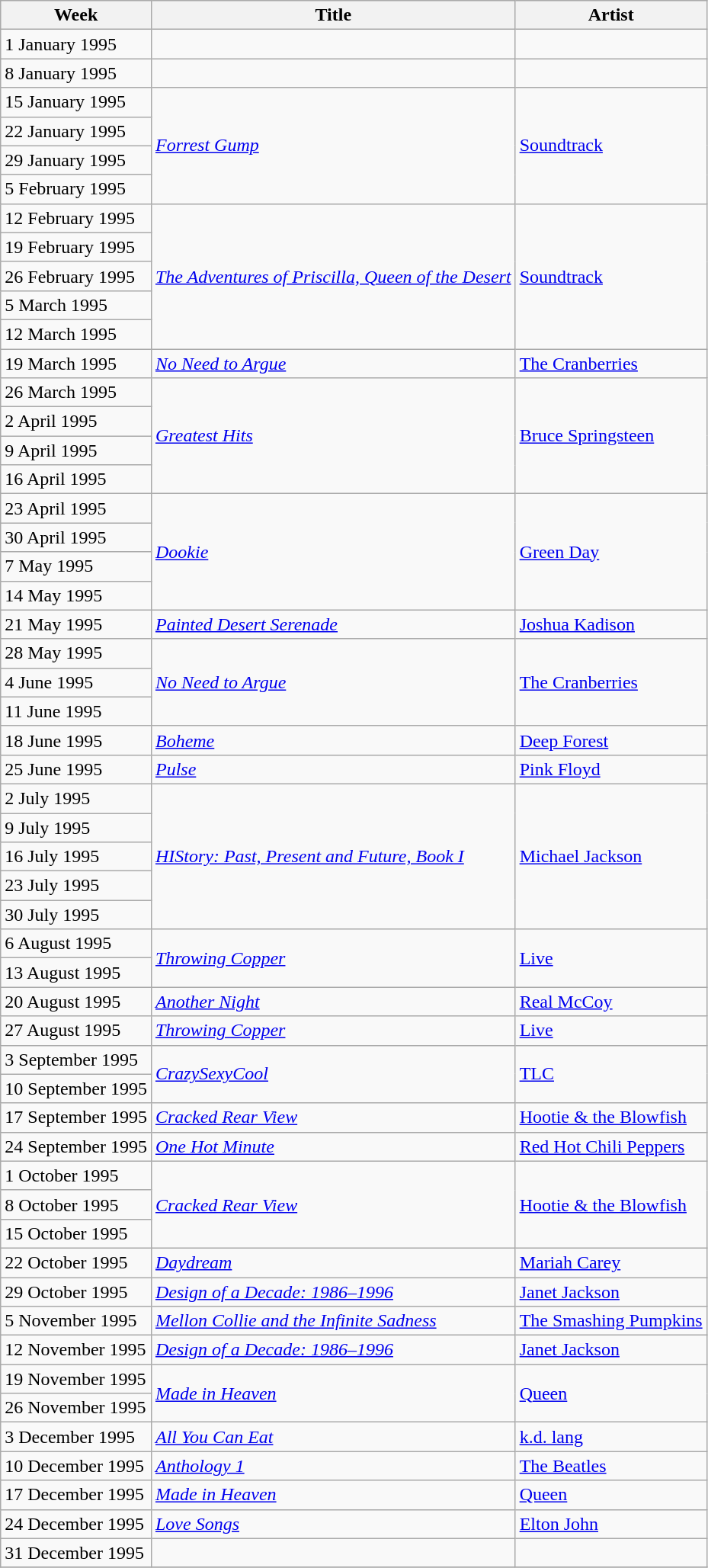<table class="wikitable">
<tr>
<th>Week</th>
<th>Title</th>
<th>Artist</th>
</tr>
<tr>
<td>1 January 1995</td>
<td></td>
<td></td>
</tr>
<tr>
<td>8 January 1995</td>
<td></td>
<td></td>
</tr>
<tr>
<td>15 January 1995</td>
<td rowspan="4"><em><a href='#'>Forrest Gump</a></em></td>
<td rowspan="4"><a href='#'>Soundtrack</a></td>
</tr>
<tr>
<td>22 January 1995</td>
</tr>
<tr>
<td>29 January 1995</td>
</tr>
<tr>
<td>5 February 1995</td>
</tr>
<tr>
<td>12 February 1995</td>
<td rowspan="5"><em><a href='#'>The Adventures of Priscilla, Queen of the Desert</a></em></td>
<td rowspan="5"><a href='#'>Soundtrack</a></td>
</tr>
<tr>
<td>19 February 1995</td>
</tr>
<tr>
<td>26 February 1995</td>
</tr>
<tr>
<td>5 March 1995</td>
</tr>
<tr>
<td>12 March 1995</td>
</tr>
<tr>
<td>19 March 1995</td>
<td rowspan="1"><em><a href='#'>No Need to Argue</a></em></td>
<td rowspan="1"><a href='#'>The Cranberries</a></td>
</tr>
<tr>
<td>26 March 1995</td>
<td rowspan="4"><em><a href='#'>Greatest Hits</a></em></td>
<td rowspan="4"><a href='#'>Bruce Springsteen</a></td>
</tr>
<tr>
<td>2 April 1995</td>
</tr>
<tr>
<td>9 April 1995</td>
</tr>
<tr>
<td>16 April 1995</td>
</tr>
<tr>
<td>23 April 1995</td>
<td rowspan="4"><em><a href='#'>Dookie</a></em></td>
<td rowspan="4"><a href='#'>Green Day</a></td>
</tr>
<tr>
<td>30 April 1995</td>
</tr>
<tr>
<td>7 May 1995</td>
</tr>
<tr>
<td>14 May 1995</td>
</tr>
<tr>
<td>21 May 1995</td>
<td rowspan="1"><em><a href='#'>Painted Desert Serenade</a></em></td>
<td rowspan="1"><a href='#'>Joshua Kadison</a></td>
</tr>
<tr>
<td>28 May 1995</td>
<td rowspan="3"><em><a href='#'>No Need to Argue</a></em></td>
<td rowspan="3"><a href='#'>The Cranberries</a></td>
</tr>
<tr>
<td>4 June 1995</td>
</tr>
<tr>
<td>11 June 1995</td>
</tr>
<tr>
<td>18 June 1995</td>
<td rowspan="1"><em><a href='#'>Boheme</a></em></td>
<td rowspan="1"><a href='#'>Deep Forest</a></td>
</tr>
<tr>
<td>25 June 1995</td>
<td rowspan="1"><em><a href='#'>Pulse</a></em></td>
<td rowspan="1"><a href='#'>Pink Floyd</a></td>
</tr>
<tr>
<td>2 July 1995</td>
<td rowspan="5"><em><a href='#'>HIStory: Past, Present and Future, Book I</a></em></td>
<td rowspan="5"><a href='#'>Michael Jackson</a></td>
</tr>
<tr>
<td>9 July 1995</td>
</tr>
<tr>
<td>16 July 1995</td>
</tr>
<tr>
<td>23 July 1995</td>
</tr>
<tr>
<td>30 July 1995</td>
</tr>
<tr>
<td>6 August 1995</td>
<td rowspan="2"><em><a href='#'>Throwing Copper</a></em></td>
<td rowspan="2"><a href='#'>Live</a></td>
</tr>
<tr>
<td>13 August 1995</td>
</tr>
<tr>
<td>20 August 1995</td>
<td rowspan="1"><em><a href='#'>Another Night</a></em></td>
<td rowspan="1"><a href='#'>Real McCoy</a></td>
</tr>
<tr>
<td>27 August 1995</td>
<td rowspan="1"><em><a href='#'>Throwing Copper</a></em></td>
<td rowspan="1"><a href='#'>Live</a></td>
</tr>
<tr>
<td>3 September 1995</td>
<td rowspan="2"><em><a href='#'>CrazySexyCool</a></em></td>
<td rowspan="2"><a href='#'>TLC</a></td>
</tr>
<tr>
<td>10 September 1995</td>
</tr>
<tr>
<td>17 September 1995</td>
<td rowspan="1"><em><a href='#'>Cracked Rear View</a></em></td>
<td rowspan="1"><a href='#'>Hootie & the Blowfish</a></td>
</tr>
<tr>
<td>24 September 1995</td>
<td rowspan="1"><em><a href='#'>One Hot Minute</a></em></td>
<td rowspan="1"><a href='#'>Red Hot Chili Peppers</a></td>
</tr>
<tr>
<td>1 October 1995</td>
<td rowspan="3"><em><a href='#'>Cracked Rear View</a></em></td>
<td rowspan="3"><a href='#'>Hootie & the Blowfish</a></td>
</tr>
<tr>
<td>8 October 1995</td>
</tr>
<tr>
<td>15 October 1995</td>
</tr>
<tr>
<td>22 October 1995</td>
<td rowspan="1"><em><a href='#'>Daydream</a></em></td>
<td rowspan="1"><a href='#'>Mariah Carey</a></td>
</tr>
<tr>
<td>29 October 1995</td>
<td rowspan="1"><em><a href='#'>Design of a Decade: 1986–1996</a></em></td>
<td rowspan="1"><a href='#'>Janet Jackson</a></td>
</tr>
<tr>
<td>5 November 1995</td>
<td rowspan="1"><em><a href='#'>Mellon Collie and the Infinite Sadness</a></em></td>
<td rowspan="1"><a href='#'>The Smashing Pumpkins</a></td>
</tr>
<tr>
<td>12 November 1995</td>
<td rowspan="1"><em><a href='#'>Design of a Decade: 1986–1996</a></em></td>
<td rowspan="1"><a href='#'>Janet Jackson</a></td>
</tr>
<tr>
<td>19 November 1995</td>
<td rowspan="2"><em><a href='#'>Made in Heaven</a></em></td>
<td rowspan="2"><a href='#'>Queen</a></td>
</tr>
<tr>
<td>26 November 1995</td>
</tr>
<tr>
<td>3 December 1995</td>
<td rowspan="1"><em><a href='#'>All You Can Eat</a></em></td>
<td rowspan="1"><a href='#'>k.d. lang</a></td>
</tr>
<tr>
<td>10 December 1995</td>
<td rowspan="1"><em><a href='#'>Anthology 1</a></em></td>
<td rowspan="1"><a href='#'>The Beatles</a></td>
</tr>
<tr>
<td>17 December 1995</td>
<td rowspan="1"><em><a href='#'>Made in Heaven</a></em></td>
<td rowspan="1"><a href='#'>Queen</a></td>
</tr>
<tr>
<td>24 December 1995</td>
<td rowspan="1"><em><a href='#'>Love Songs</a></em></td>
<td rowspan="1"><a href='#'>Elton John</a></td>
</tr>
<tr>
<td>31 December 1995</td>
<td></td>
<td></td>
</tr>
<tr bgcolor="#CCCCCC">
</tr>
</table>
